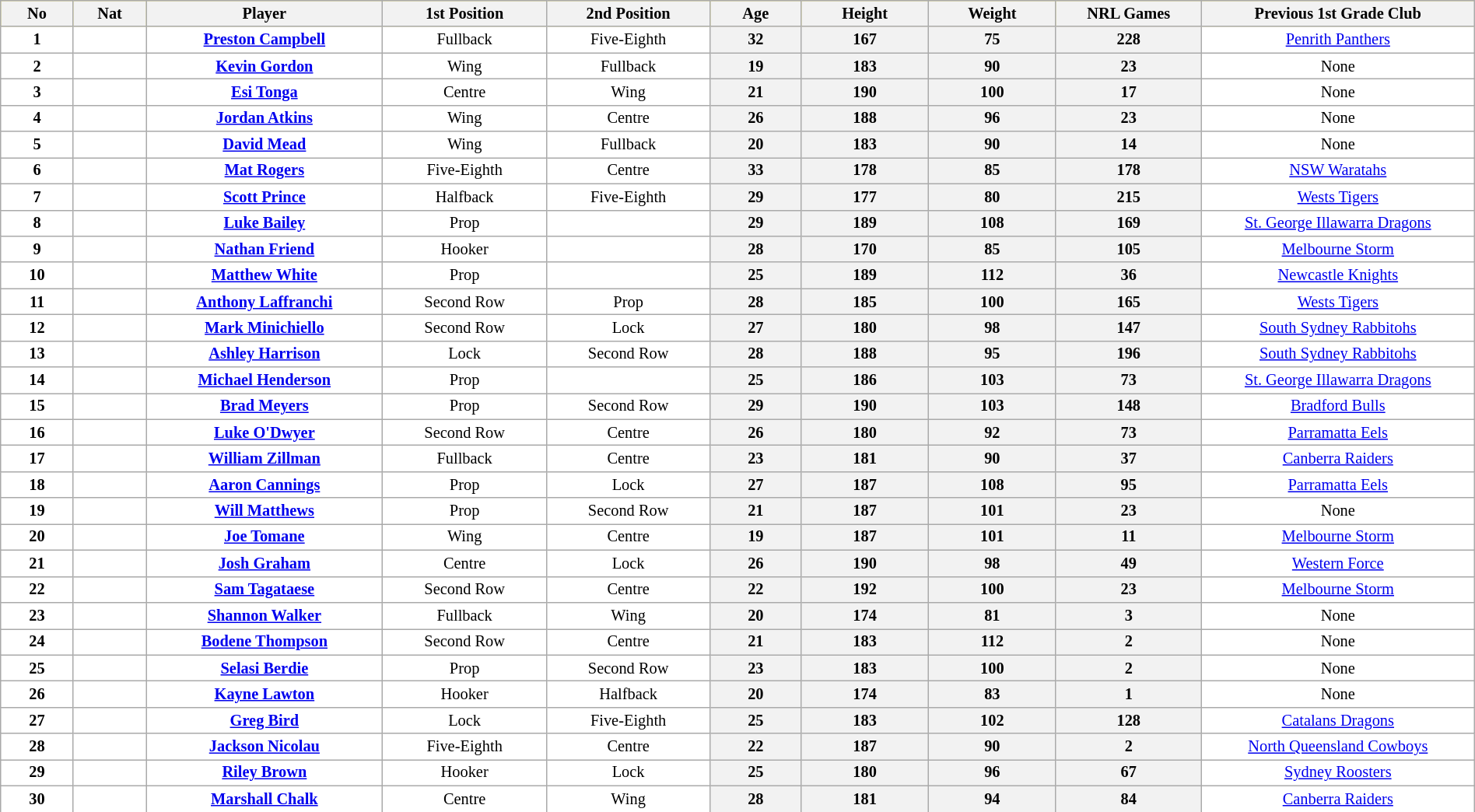<table class="wikitable sortable"  style="width:100%; font-size:85%;">
<tr style="background:#fff000;">
<th width=4%>No</th>
<th width=4%>Nat</th>
<th width=13%>Player</th>
<th width=9%>1st Position</th>
<th width=9%>2nd Position</th>
<th width=5%>Age</th>
<th width=7%>Height</th>
<th width=7%>Weight</th>
<th width=8%>NRL Games</th>
<th width=15%>Previous 1st Grade Club</th>
</tr>
<tr style="background:#fff;">
<td align=center><strong>1</strong></td>
<td align=center></td>
<td align=center><strong> <a href='#'>Preston Campbell</a></strong></td>
<td align=center>Fullback</td>
<td align=center>Five-Eighth</td>
<th width=5%>32</th>
<th width=7%>167</th>
<th width=7%>75</th>
<th width=8%>228</th>
<td align=center><a href='#'>Penrith Panthers</a></td>
</tr>
<tr style="background:#fff;">
<td align=center><strong>2</strong></td>
<td align=center></td>
<td align=center><strong> <a href='#'>Kevin Gordon</a></strong></td>
<td align=center>Wing</td>
<td align=center>Fullback</td>
<th width=5%>19</th>
<th width=7%>183</th>
<th width=7%>90</th>
<th width=8%>23</th>
<td align=center>None</td>
</tr>
<tr style="background:#fff;">
<td align=center><strong>3</strong></td>
<td align=center></td>
<td align=center><strong> <a href='#'>Esi Tonga</a></strong></td>
<td align=center>Centre</td>
<td align=center>Wing</td>
<th width=5%>21</th>
<th width=7%>190</th>
<th width=7%>100</th>
<th width=8%>17</th>
<td align=center>None</td>
</tr>
<tr style="background:#fff;">
<td align=center><strong>4</strong></td>
<td align=center></td>
<td align=center><strong> <a href='#'>Jordan Atkins</a></strong></td>
<td align=center>Wing</td>
<td align=center>Centre</td>
<th width=5%>26</th>
<th width=7%>188</th>
<th width=7%>96</th>
<th width=8%>23</th>
<td align=center>None</td>
</tr>
<tr style="background:#fff;">
<td align=center><strong>5</strong></td>
<td align=center></td>
<td align=center><strong> <a href='#'>David Mead</a></strong></td>
<td align=center>Wing</td>
<td align=center>Fullback</td>
<th width=5%>20</th>
<th width=7%>183</th>
<th width=7%>90</th>
<th width=8%>14</th>
<td align=center>None</td>
</tr>
<tr style="background:#fff;">
<td align=center><strong>6</strong></td>
<td align=center></td>
<td align=center><strong> <a href='#'>Mat Rogers</a></strong></td>
<td align=center>Five-Eighth</td>
<td align=center>Centre</td>
<th width=5%>33</th>
<th width=7%>178</th>
<th width=7%>85</th>
<th width=8%>178</th>
<td align=center><a href='#'>NSW Waratahs</a></td>
</tr>
<tr style="background:#fff;">
<td align=center><strong>7</strong></td>
<td align=center></td>
<td align=center><strong> <a href='#'>Scott Prince</a></strong></td>
<td align=center>Halfback</td>
<td align=center>Five-Eighth</td>
<th width=5%>29</th>
<th width=7%>177</th>
<th width=7%>80</th>
<th width=8%>215</th>
<td align=center><a href='#'>Wests Tigers</a></td>
</tr>
<tr style="background:#fff;">
<td align=center><strong>8</strong></td>
<td align=center></td>
<td align=center><strong> <a href='#'>Luke Bailey</a></strong></td>
<td align=center>Prop</td>
<td align=center></td>
<th width=5%>29</th>
<th width=7%>189</th>
<th width=7%>108</th>
<th width=8%>169</th>
<td align=center><a href='#'>St. George Illawarra Dragons</a></td>
</tr>
<tr style="background:#fff;">
<td align=center><strong>9</strong></td>
<td align=center></td>
<td align=center><strong> <a href='#'>Nathan Friend</a></strong></td>
<td align=center>Hooker</td>
<td align=center></td>
<th width=5%>28</th>
<th width=7%>170</th>
<th width=7%>85</th>
<th width=8%>105</th>
<td align=center><a href='#'>Melbourne Storm</a></td>
</tr>
<tr style="background:#fff;">
<td align=center><strong>10</strong></td>
<td align=center></td>
<td align=center><strong> <a href='#'>Matthew White</a></strong></td>
<td align=center>Prop</td>
<td align=center></td>
<th width=5%>25</th>
<th width=7%>189</th>
<th width=7%>112</th>
<th width=8%>36</th>
<td align=center><a href='#'>Newcastle Knights</a></td>
</tr>
<tr style="background:#fff;">
<td align=center><strong>11</strong></td>
<td align=center></td>
<td align=center><strong> <a href='#'>Anthony Laffranchi</a></strong></td>
<td align=center>Second Row</td>
<td align=center>Prop</td>
<th width=5%>28</th>
<th width=7%>185</th>
<th width=7%>100</th>
<th width=8%>165</th>
<td align=center><a href='#'>Wests Tigers</a></td>
</tr>
<tr style="background:#fff;">
<td align=center><strong>12</strong></td>
<td align=center></td>
<td align=center><strong> <a href='#'>Mark Minichiello</a></strong></td>
<td align=center>Second Row</td>
<td align=center>Lock</td>
<th width=5%>27</th>
<th width=7%>180</th>
<th width=7%>98</th>
<th width=8%>147</th>
<td align=center><a href='#'>South Sydney Rabbitohs</a></td>
</tr>
<tr style="background:#fff;">
<td align=center><strong>13</strong></td>
<td align=center></td>
<td align=center><strong> <a href='#'>Ashley Harrison</a></strong></td>
<td align=center>Lock</td>
<td align=center>Second Row</td>
<th width=5%>28</th>
<th width=7%>188</th>
<th width=7%>95</th>
<th width=8%>196</th>
<td align=center><a href='#'>South Sydney Rabbitohs</a></td>
</tr>
<tr style="background:#fff;">
<td align=center><strong>14</strong></td>
<td align=center></td>
<td align=center><strong> <a href='#'>Michael Henderson</a></strong></td>
<td align=center>Prop</td>
<td align=center></td>
<th width=5%>25</th>
<th width=7%>186</th>
<th width=7%>103</th>
<th width=8%>73</th>
<td align=center><a href='#'>St. George Illawarra Dragons</a></td>
</tr>
<tr style="background:#fff;">
<td align=center><strong>15</strong></td>
<td align=center></td>
<td align=center><strong> <a href='#'>Brad Meyers</a></strong></td>
<td align=center>Prop</td>
<td align=center>Second Row</td>
<th width=5%>29</th>
<th width=7%>190</th>
<th width=7%>103</th>
<th width=8%>148</th>
<td align=center><a href='#'>Bradford Bulls</a></td>
</tr>
<tr style="background:#fff;">
<td align=center><strong>16</strong></td>
<td align=center></td>
<td align=center><strong> <a href='#'>Luke O'Dwyer</a></strong></td>
<td align=center>Second Row</td>
<td align=center>Centre</td>
<th width=5%>26</th>
<th width=7%>180</th>
<th width=7%>92</th>
<th width=8%>73</th>
<td align=center><a href='#'>Parramatta Eels</a></td>
</tr>
<tr style="background:#fff;">
<td align=center><strong>17</strong></td>
<td align=center></td>
<td align=center><strong> <a href='#'>William Zillman</a></strong></td>
<td align=center>Fullback</td>
<td align=center>Centre</td>
<th width=5%>23</th>
<th width=7%>181</th>
<th width=7%>90</th>
<th width=8%>37</th>
<td align=center><a href='#'>Canberra Raiders</a></td>
</tr>
<tr style="background:#fff;">
<td align=center><strong>18</strong></td>
<td align=center></td>
<td align=center><strong> <a href='#'>Aaron Cannings</a></strong></td>
<td align=center>Prop</td>
<td align=center>Lock</td>
<th width=5%>27</th>
<th width=7%>187</th>
<th width=7%>108</th>
<th width=8%>95</th>
<td align=center><a href='#'>Parramatta Eels</a></td>
</tr>
<tr style="background:#fff;">
<td align=center><strong>19</strong></td>
<td align=center></td>
<td align=center><strong> <a href='#'>Will Matthews</a></strong></td>
<td align=center>Prop</td>
<td align=center>Second Row</td>
<th width=5%>21</th>
<th width=7%>187</th>
<th width=7%>101</th>
<th width=8%>23</th>
<td align=center>None</td>
</tr>
<tr style="background:#fff;">
<td align=center><strong>20</strong></td>
<td align=center></td>
<td align=center><strong> <a href='#'>Joe Tomane</a></strong></td>
<td align=center>Wing</td>
<td align=center>Centre</td>
<th width=5%>19</th>
<th width=7%>187</th>
<th width=7%>101</th>
<th width=8%>11</th>
<td align=center><a href='#'>Melbourne Storm</a></td>
</tr>
<tr style="background:#fff;">
<td align=center><strong>21</strong></td>
<td align=center></td>
<td align=center><strong> <a href='#'>Josh Graham</a></strong></td>
<td align=center>Centre</td>
<td align=center>Lock</td>
<th width=5%>26</th>
<th width=7%>190</th>
<th width=7%>98</th>
<th width=8%>49</th>
<td align=center><a href='#'>Western Force</a></td>
</tr>
<tr style="background:#fff;">
<td align=center><strong>22</strong></td>
<td align=center></td>
<td align=center><strong> <a href='#'>Sam Tagataese</a></strong></td>
<td align=center>Second Row</td>
<td align=center>Centre</td>
<th width=5%>22</th>
<th width=7%>192</th>
<th width=7%>100</th>
<th width=8%>23</th>
<td align=center><a href='#'>Melbourne Storm</a></td>
</tr>
<tr style="background:#fff;">
<td align=center><strong>23</strong></td>
<td align=center></td>
<td align=center><strong> <a href='#'>Shannon Walker</a></strong></td>
<td align=center>Fullback</td>
<td align=center>Wing</td>
<th width=5%>20</th>
<th width=7%>174</th>
<th width=7%>81</th>
<th width=8%>3</th>
<td align=center>None</td>
</tr>
<tr style="background:#fff;">
<td align=center><strong>24</strong></td>
<td align=center></td>
<td align=center><strong> <a href='#'>Bodene Thompson</a></strong></td>
<td align=center>Second Row</td>
<td align=center>Centre</td>
<th width=5%>21</th>
<th width=7%>183</th>
<th width=7%>112</th>
<th width=8%>2</th>
<td align=center>None</td>
</tr>
<tr style="background:#fff;">
<td align=center><strong>25</strong></td>
<td align=center></td>
<td align=center><strong> <a href='#'>Selasi Berdie</a></strong></td>
<td align=center>Prop</td>
<td align=center>Second Row</td>
<th width=5%>23</th>
<th width=7%>183</th>
<th width=7%>100</th>
<th width=8%>2</th>
<td align=center>None</td>
</tr>
<tr style="background:#fff;">
<td align=center><strong>26</strong></td>
<td align=center></td>
<td align=center><strong> <a href='#'>Kayne Lawton</a></strong></td>
<td align=center>Hooker</td>
<td align=center>Halfback</td>
<th width=5%>20</th>
<th width=7%>174</th>
<th width=7%>83</th>
<th width=8%>1</th>
<td align=center>None</td>
</tr>
<tr style="background:#fff;">
<td align=center><strong>27</strong></td>
<td align=center></td>
<td align=center><strong> <a href='#'>Greg Bird</a></strong></td>
<td align=center>Lock</td>
<td align=center>Five-Eighth</td>
<th width=5%>25</th>
<th width=7%>183</th>
<th width=7%>102</th>
<th width=8%>128</th>
<td align=center><a href='#'>Catalans Dragons</a></td>
</tr>
<tr style="background:#fff;">
<td align=center><strong>28</strong></td>
<td align=center></td>
<td align=center><strong> <a href='#'>Jackson Nicolau</a></strong></td>
<td align=center>Five-Eighth</td>
<td align=center>Centre</td>
<th width=5%>22</th>
<th width=7%>187</th>
<th width=7%>90</th>
<th width=8%>2</th>
<td align=center><a href='#'>North Queensland Cowboys</a></td>
</tr>
<tr style="background:#fff;">
<td align=center><strong>29</strong></td>
<td align=center></td>
<td align=center><strong> <a href='#'>Riley Brown</a></strong></td>
<td align=center>Hooker</td>
<td align=center>Lock</td>
<th width=5%>25</th>
<th width=7%>180</th>
<th width=7%>96</th>
<th width=8%>67</th>
<td align=center><a href='#'>Sydney Roosters</a></td>
</tr>
<tr style="background:#fff;">
<td align=center><strong>30</strong></td>
<td align=center></td>
<td align=center><strong> <a href='#'>Marshall Chalk</a></strong></td>
<td align=center>Centre</td>
<td align=center>Wing</td>
<th width=5%>28</th>
<th width=7%>181</th>
<th width=7%>94</th>
<th width=8%>84</th>
<td align=center><a href='#'>Canberra Raiders</a></td>
</tr>
</table>
